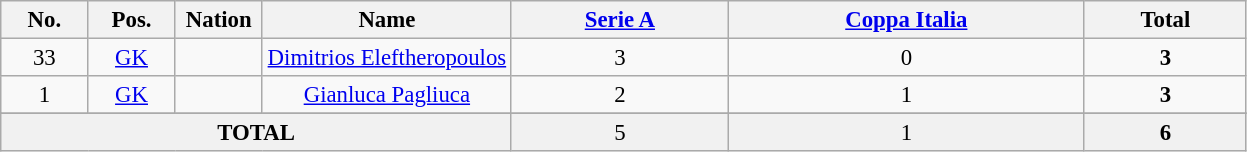<table class="wikitable sortable" style="font-size: 95%; text-align: center;">
<tr>
<th width="7%"><strong>No.</strong></th>
<th width="7%"><strong>Pos.</strong></th>
<th width="7%"><strong>Nation</strong></th>
<th width="20%"><strong>Name</strong></th>
<th><a href='#'>Serie A</a></th>
<th><a href='#'>Coppa Italia</a></th>
<th>Total</th>
</tr>
<tr>
<td>33</td>
<td><a href='#'>GK</a></td>
<td></td>
<td><a href='#'>Dimitrios Eleftheropoulos</a></td>
<td>3 </td>
<td>0 </td>
<td><strong>3</strong> </td>
</tr>
<tr>
<td>1</td>
<td><a href='#'>GK</a></td>
<td></td>
<td><a href='#'>Gianluca Pagliuca</a></td>
<td>2 </td>
<td>1 </td>
<td><strong>3</strong> </td>
</tr>
<tr>
</tr>
<tr bgcolor="F1F1F1" >
<td colspan=4><strong>TOTAL</strong></td>
<td>5 </td>
<td>1 </td>
<td><strong>6</strong> </td>
</tr>
</table>
